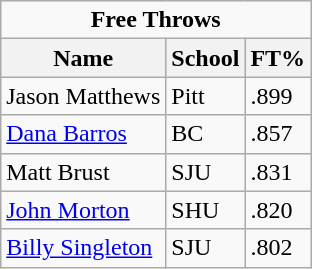<table class="wikitable">
<tr>
<td colspan=3 style="text-align:center;"><strong>Free Throws</strong></td>
</tr>
<tr>
<th>Name</th>
<th>School</th>
<th>FT%</th>
</tr>
<tr>
<td>Jason Matthews</td>
<td>Pitt</td>
<td>.899</td>
</tr>
<tr>
<td><a href='#'>Dana Barros</a></td>
<td>BC</td>
<td>.857</td>
</tr>
<tr>
<td>Matt Brust</td>
<td>SJU</td>
<td>.831</td>
</tr>
<tr>
<td><a href='#'>John Morton</a></td>
<td>SHU</td>
<td>.820</td>
</tr>
<tr>
<td><a href='#'>Billy Singleton</a></td>
<td>SJU</td>
<td>.802</td>
</tr>
</table>
